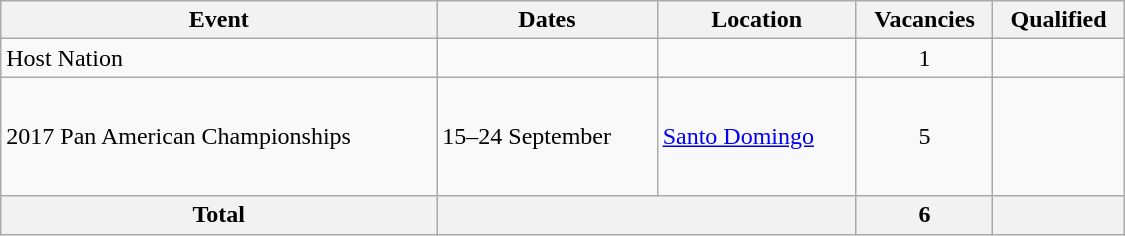<table class="wikitable" width=750>
<tr>
<th>Event</th>
<th>Dates</th>
<th>Location</th>
<th>Vacancies</th>
<th>Qualified</th>
</tr>
<tr>
<td>Host Nation</td>
<td></td>
<td></td>
<td align=center>1</td>
<td></td>
</tr>
<tr>
<td>2017 Pan American Championships</td>
<td>15–24 September</td>
<td> <a href='#'>Santo Domingo</a></td>
<td align=center>5</td>
<td><br><br><br><br></td>
</tr>
<tr>
<th>Total</th>
<th colspan="2"></th>
<th>6</th>
<th></th>
</tr>
</table>
